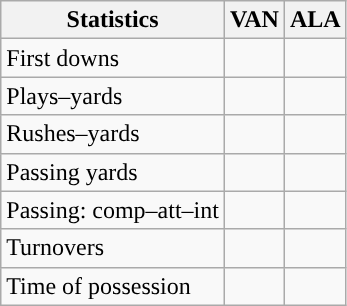<table class="wikitable" style="float:left">
<tr>
<th>Statistics</th>
<th>VAN</th>
<th>ALA</th>
</tr>
<tr>
<td>First downs</td>
<td></td>
<td></td>
</tr>
<tr>
<td>Plays–yards</td>
<td></td>
<td></td>
</tr>
<tr>
<td>Rushes–yards</td>
<td></td>
<td></td>
</tr>
<tr>
<td>Passing yards</td>
<td></td>
<td></td>
</tr>
<tr>
<td>Passing: comp–att–int</td>
<td></td>
<td></td>
</tr>
<tr>
<td>Turnovers</td>
<td></td>
<td></td>
</tr>
<tr>
<td>Time of possession</td>
<td></td>
<td></td>
</tr>
</table>
